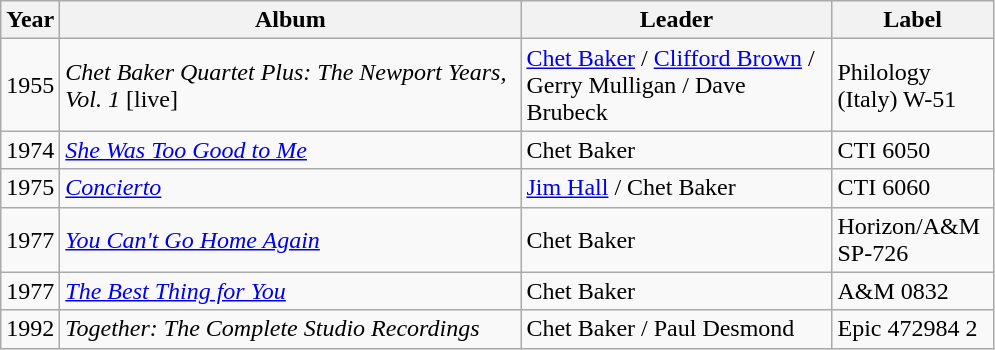<table class="wikitable sortable">
<tr>
<th style="vertical-align:bottom; text-align:center; width:20px;">Year</th>
<th valign="bottom" style="text-align:center; width:300px;">Album</th>
<th style="vertical-align:bottom; text-align:center; width:200px;">Leader</th>
<th style="vertical-align:bottom; text-align:center; width:100px;">Label</th>
</tr>
<tr>
<td>1955</td>
<td><em>Chet Baker Quartet Plus: The Newport Years, Vol. 1</em> [live]</td>
<td><a href='#'>Chet Baker</a> / <a href='#'>Clifford Brown</a> / Gerry Mulligan / Dave Brubeck</td>
<td>Philology (Italy) W-51</td>
</tr>
<tr>
<td>1974</td>
<td><em><a href='#'>She Was Too Good to Me</a></em></td>
<td>Chet Baker</td>
<td>CTI 6050</td>
</tr>
<tr>
<td>1975</td>
<td><em><a href='#'>Concierto</a></em></td>
<td><a href='#'>Jim Hall</a> / Chet Baker</td>
<td>CTI 6060</td>
</tr>
<tr>
<td>1977</td>
<td><em><a href='#'>You Can't Go Home Again</a></em></td>
<td>Chet Baker</td>
<td>Horizon/A&M SP-726</td>
</tr>
<tr>
<td>1977</td>
<td><em><a href='#'>The Best Thing for You</a></em></td>
<td>Chet Baker</td>
<td>A&M 0832</td>
</tr>
<tr>
<td>1992</td>
<td><em>Together: The Complete Studio Recordings</em></td>
<td>Chet Baker / Paul Desmond</td>
<td>Epic 472984 2</td>
</tr>
</table>
